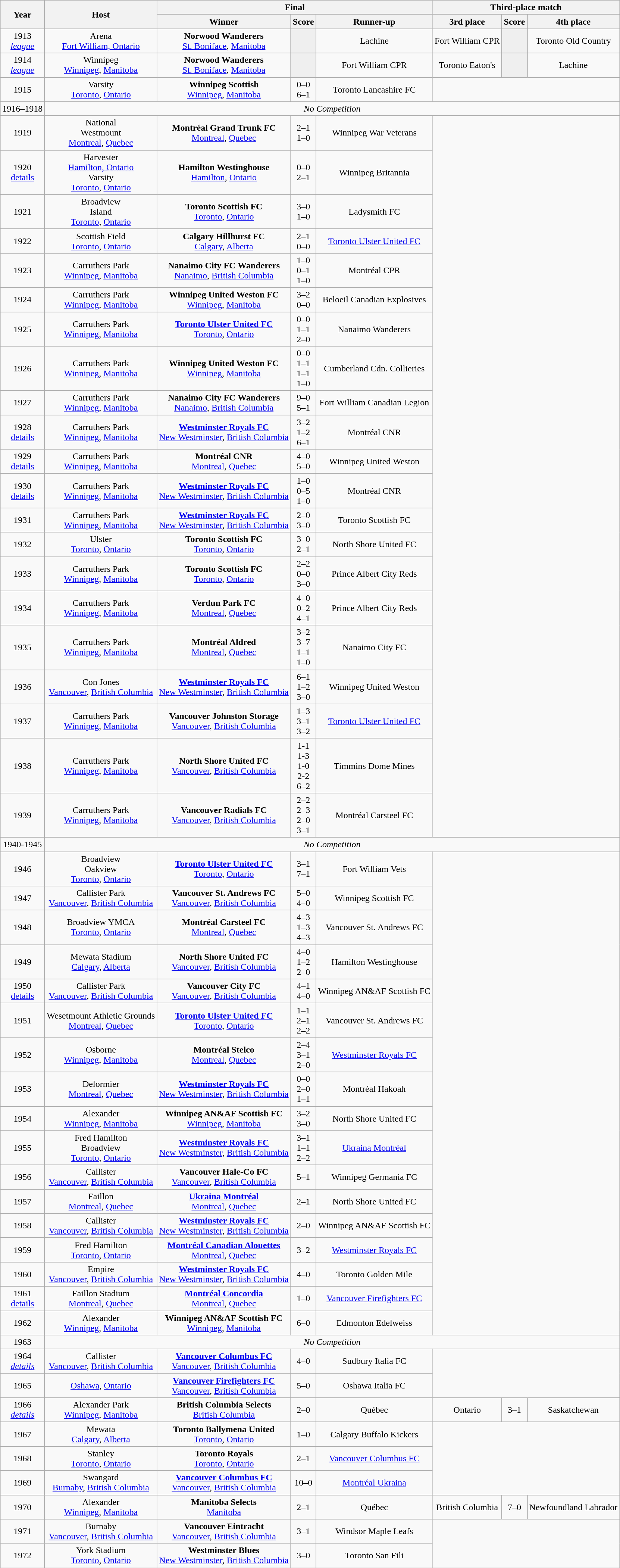<table class="wikitable" style="text-align:center;">
<tr style="background: #EFEFEF;">
<th rowspan=2>Year</th>
<th rowspan=2>Host</th>
<th colspan=3>Final</th>
<th colspan=3>Third-place match</th>
</tr>
<tr>
<th>Winner</th>
<th>Score</th>
<th>Runner-up</th>
<th>3rd place</th>
<th>Score</th>
<th>4th place</th>
</tr>
<tr>
<td>1913<br><em><a href='#'>league</a></em></td>
<td>Arena<br><a href='#'>Fort William, Ontario</a></td>
<td><strong>Norwood Wanderers</strong><br><a href='#'>St. Boniface</a>, <a href='#'>Manitoba</a></td>
<td style="background: #EFEFEF;"></td>
<td>Lachine</td>
<td>Fort William CPR</td>
<td style="background: #EFEFEF;"></td>
<td>Toronto Old Country</td>
</tr>
<tr>
<td>1914<br><em><a href='#'>league</a></em></td>
<td>Winnipeg<br><a href='#'>Winnipeg</a>, <a href='#'>Manitoba</a></td>
<td><strong>Norwood Wanderers</strong><br><a href='#'>St. Boniface</a>, <a href='#'>Manitoba</a></td>
<td style="background: #EFEFEF;"></td>
<td>Fort William CPR</td>
<td>Toronto Eaton's</td>
<td style="background: #EFEFEF;"></td>
<td>Lachine</td>
</tr>
<tr>
<td>1915</td>
<td>Varsity<br><a href='#'>Toronto</a>, <a href='#'>Ontario</a></td>
<td><strong>Winnipeg Scottish</strong><br><a href='#'>Winnipeg</a>, <a href='#'>Manitoba</a></td>
<td>0–0<br>6–1</td>
<td>Toronto Lancashire FC</td>
</tr>
<tr>
<td>1916–1918</td>
<td colspan="7"><em>No Competition</em></td>
</tr>
<tr>
<td>1919</td>
<td>National<br>Westmount<br><a href='#'>Montreal</a>, <a href='#'>Quebec</a></td>
<td><strong>Montréal Grand Trunk FC</strong><br><a href='#'>Montreal</a>, <a href='#'>Quebec</a></td>
<td>2–1<br>1–0</td>
<td>Winnipeg War Veterans</td>
</tr>
<tr>
<td>1920<br><a href='#'>details</a></td>
<td>Harvester<br><a href='#'>Hamilton, Ontario</a><br>Varsity<br><a href='#'>Toronto</a>, <a href='#'>Ontario</a></td>
<td><strong>Hamilton Westinghouse</strong><br><a href='#'>Hamilton</a>, <a href='#'>Ontario</a></td>
<td>0–0<br>2–1</td>
<td>Winnipeg Britannia</td>
</tr>
<tr>
<td>1921</td>
<td>Broadview<br>Island<br><a href='#'>Toronto</a>, <a href='#'>Ontario</a></td>
<td><strong>Toronto Scottish FC</strong><br><a href='#'>Toronto</a>, <a href='#'>Ontario</a></td>
<td>3–0<br>1–0</td>
<td>Ladysmith FC</td>
</tr>
<tr>
<td>1922</td>
<td>Scottish Field<br><a href='#'>Toronto</a>, <a href='#'>Ontario</a></td>
<td><strong>Calgary Hillhurst FC</strong><br><a href='#'>Calgary</a>, <a href='#'>Alberta</a></td>
<td>2–1<br>0–0</td>
<td><a href='#'>Toronto Ulster United FC</a></td>
</tr>
<tr>
<td>1923</td>
<td>Carruthers Park<br><a href='#'>Winnipeg</a>, <a href='#'>Manitoba</a></td>
<td><strong>Nanaimo City FC Wanderers</strong><br><a href='#'>Nanaimo</a>, <a href='#'>British Columbia</a></td>
<td>1–0<br>0–1<br>1–0</td>
<td>Montréal CPR</td>
</tr>
<tr>
<td>1924</td>
<td>Carruthers Park<br><a href='#'>Winnipeg</a>, <a href='#'>Manitoba</a></td>
<td><strong>Winnipeg United Weston FC</strong><br><a href='#'>Winnipeg</a>, <a href='#'>Manitoba</a></td>
<td>3–2<br>0–0</td>
<td>Beloeil Canadian Explosives</td>
</tr>
<tr>
<td>1925</td>
<td>Carruthers Park<br><a href='#'>Winnipeg</a>, <a href='#'>Manitoba</a></td>
<td><strong><a href='#'>Toronto Ulster United FC</a></strong><br><a href='#'>Toronto</a>, <a href='#'>Ontario</a></td>
<td>0–0<br>1–1<br>2–0</td>
<td>Nanaimo Wanderers</td>
</tr>
<tr>
<td>1926</td>
<td>Carruthers Park<br><a href='#'>Winnipeg</a>, <a href='#'>Manitoba</a></td>
<td><strong>Winnipeg United Weston FC</strong><br><a href='#'>Winnipeg</a>, <a href='#'>Manitoba</a></td>
<td>0–0<br>1–1<br>1–1<br>1–0</td>
<td>Cumberland Cdn. Collieries</td>
</tr>
<tr>
<td>1927</td>
<td>Carruthers Park<br><a href='#'>Winnipeg</a>, <a href='#'>Manitoba</a></td>
<td><strong>Nanaimo City FC Wanderers</strong><br><a href='#'>Nanaimo</a>, <a href='#'>British Columbia</a></td>
<td>9–0<br>5–1</td>
<td>Fort William Canadian Legion</td>
</tr>
<tr>
<td>1928<br><a href='#'>details</a></td>
<td>Carruthers Park<br><a href='#'>Winnipeg</a>, <a href='#'>Manitoba</a></td>
<td><strong><a href='#'>Westminster Royals FC</a></strong><br><a href='#'>New Westminster</a>, <a href='#'>British Columbia</a></td>
<td>3–2<br>1–2<br>6–1</td>
<td>Montréal CNR</td>
</tr>
<tr>
<td>1929<br><a href='#'>details</a></td>
<td>Carruthers Park<br><a href='#'>Winnipeg</a>, <a href='#'>Manitoba</a></td>
<td><strong>Montréal CNR</strong><br><a href='#'>Montreal</a>, <a href='#'>Quebec</a></td>
<td>4–0<br>5–0</td>
<td>Winnipeg United Weston</td>
</tr>
<tr>
<td>1930<br><a href='#'>details</a></td>
<td>Carruthers Park<br><a href='#'>Winnipeg</a>, <a href='#'>Manitoba</a></td>
<td><strong><a href='#'>Westminster Royals FC</a></strong><br><a href='#'>New Westminster</a>, <a href='#'>British Columbia</a></td>
<td>1–0<br>0–5<br>1–0</td>
<td>Montréal CNR</td>
</tr>
<tr>
<td>1931</td>
<td>Carruthers Park<br><a href='#'>Winnipeg</a>, <a href='#'>Manitoba</a></td>
<td><strong><a href='#'>Westminster Royals FC</a></strong><br><a href='#'>New Westminster</a>, <a href='#'>British Columbia</a></td>
<td>2–0<br>3–0</td>
<td>Toronto Scottish FC</td>
</tr>
<tr>
<td>1932</td>
<td>Ulster<br><a href='#'>Toronto</a>, <a href='#'>Ontario</a></td>
<td><strong>Toronto Scottish FC</strong><br><a href='#'>Toronto</a>, <a href='#'>Ontario</a></td>
<td>3–0<br>2–1</td>
<td>North Shore United FC</td>
</tr>
<tr>
<td>1933</td>
<td>Carruthers Park<br><a href='#'>Winnipeg</a>, <a href='#'>Manitoba</a></td>
<td><strong>Toronto Scottish FC</strong><br><a href='#'>Toronto</a>, <a href='#'>Ontario</a></td>
<td>2–2<br>0–0<br>3–0</td>
<td>Prince Albert City Reds</td>
</tr>
<tr>
<td>1934</td>
<td>Carruthers Park<br><a href='#'>Winnipeg</a>, <a href='#'>Manitoba</a></td>
<td><strong>Verdun Park FC</strong><br><a href='#'>Montreal</a>, <a href='#'>Quebec</a></td>
<td>4–0<br>0–2<br>4–1</td>
<td>Prince Albert City Reds</td>
</tr>
<tr>
<td>1935</td>
<td>Carruthers Park<br><a href='#'>Winnipeg</a>, <a href='#'>Manitoba</a></td>
<td><strong>Montréal Aldred</strong><br><a href='#'>Montreal</a>, <a href='#'>Quebec</a></td>
<td>3–2<br>3–7<br>1–1<br>1–0</td>
<td>Nanaimo City FC</td>
</tr>
<tr>
<td>1936</td>
<td>Con Jones<br><a href='#'>Vancouver</a>, <a href='#'>British Columbia</a></td>
<td><strong><a href='#'>Westminster Royals FC</a></strong><br><a href='#'>New Westminster</a>, <a href='#'>British Columbia</a></td>
<td>6–1<br>1–2<br>3–0</td>
<td>Winnipeg United Weston</td>
</tr>
<tr>
<td>1937</td>
<td>Carruthers Park<br><a href='#'>Winnipeg</a>, <a href='#'>Manitoba</a></td>
<td><strong>Vancouver Johnston Storage</strong><br><a href='#'>Vancouver</a>, <a href='#'>British Columbia</a></td>
<td>1–3<br>3–1<br>3–2</td>
<td><a href='#'>Toronto Ulster United FC</a></td>
</tr>
<tr>
<td>1938</td>
<td>Carruthers Park<br><a href='#'>Winnipeg</a>, <a href='#'>Manitoba</a></td>
<td><strong>North Shore United FC</strong><br><a href='#'>Vancouver</a>, <a href='#'>British Columbia</a></td>
<td>1-1<br>1-3<br>1-0<br>2-2<br>6–2</td>
<td>Timmins Dome Mines</td>
</tr>
<tr>
<td>1939</td>
<td>Carruthers Park<br><a href='#'>Winnipeg</a>, <a href='#'>Manitoba</a></td>
<td><strong>Vancouver Radials FC</strong><br><a href='#'>Vancouver</a>, <a href='#'>British Columbia</a></td>
<td>2–2<br>2–3<br>2–0<br>3–1</td>
<td>Montréal Carsteel FC</td>
</tr>
<tr>
<td>1940-1945</td>
<td colspan="7"><em>No Competition</em></td>
</tr>
<tr>
<td>1946</td>
<td>Broadview<br>Oakview<br><a href='#'>Toronto</a>, <a href='#'>Ontario</a></td>
<td><strong><a href='#'>Toronto Ulster United FC</a></strong><br><a href='#'>Toronto</a>, <a href='#'>Ontario</a></td>
<td>3–1<br>7–1</td>
<td>Fort William Vets</td>
</tr>
<tr>
<td>1947</td>
<td>Callister Park<br><a href='#'>Vancouver</a>, <a href='#'>British Columbia</a></td>
<td><strong>Vancouver St. Andrews FC</strong><br><a href='#'>Vancouver</a>, <a href='#'>British Columbia</a></td>
<td>5–0<br>4–0</td>
<td>Winnipeg Scottish FC</td>
</tr>
<tr>
<td>1948</td>
<td>Broadview YMCA<br><a href='#'>Toronto</a>, <a href='#'>Ontario</a></td>
<td><strong>Montréal Carsteel FC</strong><br><a href='#'>Montreal</a>, <a href='#'>Quebec</a></td>
<td>4–3<br>1–3<br>4–3</td>
<td>Vancouver St. Andrews FC</td>
</tr>
<tr>
<td>1949</td>
<td>Mewata Stadium<br><a href='#'>Calgary</a>, <a href='#'>Alberta</a></td>
<td><strong>North Shore United FC</strong><br><a href='#'>Vancouver</a>, <a href='#'>British Columbia</a></td>
<td>4–0<br>1–2<br>2–0</td>
<td>Hamilton Westinghouse</td>
</tr>
<tr>
<td>1950 <br> <a href='#'>details</a></td>
<td>Callister Park<br><a href='#'>Vancouver</a>, <a href='#'>British Columbia</a></td>
<td><strong>Vancouver City FC</strong><br><a href='#'>Vancouver</a>, <a href='#'>British Columbia</a></td>
<td>4–1<br>4–0</td>
<td>Winnipeg AN&AF Scottish FC</td>
</tr>
<tr>
<td>1951</td>
<td>Wesetmount Athletic Grounds<br><a href='#'>Montreal</a>, <a href='#'>Quebec</a></td>
<td><strong><a href='#'>Toronto Ulster United FC</a></strong><br><a href='#'>Toronto</a>, <a href='#'>Ontario</a></td>
<td>1–1<br>2–1<br>2–2</td>
<td>Vancouver St. Andrews FC</td>
</tr>
<tr>
<td>1952</td>
<td>Osborne<br><a href='#'>Winnipeg</a>, <a href='#'>Manitoba</a></td>
<td><strong>Montréal Stelco</strong><br><a href='#'>Montreal</a>, <a href='#'>Quebec</a></td>
<td>2–4<br>3–1<br>2–0</td>
<td><a href='#'>Westminster Royals FC</a></td>
</tr>
<tr>
<td>1953</td>
<td>Delormier<br><a href='#'>Montreal</a>, <a href='#'>Quebec</a></td>
<td><strong><a href='#'>Westminster Royals FC</a></strong><br><a href='#'>New Westminster</a>, <a href='#'>British Columbia</a></td>
<td>0–0<br>2–0<br>1–1</td>
<td>Montréal Hakoah</td>
</tr>
<tr>
<td>1954</td>
<td>Alexander<br><a href='#'>Winnipeg</a>, <a href='#'>Manitoba</a></td>
<td><strong>Winnipeg AN&AF Scottish FC</strong><br><a href='#'>Winnipeg</a>, <a href='#'>Manitoba</a></td>
<td>3–2<br>3–0</td>
<td>North Shore United FC</td>
</tr>
<tr>
<td>1955</td>
<td>Fred Hamilton<br>Broadview<br><a href='#'>Toronto</a>, <a href='#'>Ontario</a></td>
<td><strong><a href='#'>Westminster Royals FC</a></strong><br><a href='#'>New Westminster</a>, <a href='#'>British Columbia</a></td>
<td>3–1<br>1–1<br>2–2</td>
<td><a href='#'>Ukraina Montréal</a></td>
</tr>
<tr>
<td>1956</td>
<td>Callister<br><a href='#'>Vancouver</a>, <a href='#'>British Columbia</a></td>
<td><strong>Vancouver Hale-Co FC</strong><br><a href='#'>Vancouver</a>, <a href='#'>British Columbia</a></td>
<td>5–1</td>
<td>Winnipeg Germania FC</td>
</tr>
<tr>
<td>1957</td>
<td>Faillon<br><a href='#'>Montreal</a>, <a href='#'>Quebec</a></td>
<td><strong><a href='#'>Ukraina Montréal</a></strong><br><a href='#'>Montreal</a>, <a href='#'>Quebec</a></td>
<td>2–1</td>
<td>North Shore United FC</td>
</tr>
<tr>
<td>1958</td>
<td>Callister<br><a href='#'>Vancouver</a>, <a href='#'>British Columbia</a></td>
<td><strong><a href='#'>Westminster Royals FC</a></strong><br><a href='#'>New Westminster</a>, <a href='#'>British Columbia</a></td>
<td>2–0</td>
<td>Winnipeg AN&AF Scottish FC</td>
</tr>
<tr>
<td>1959</td>
<td>Fred Hamilton<br><a href='#'>Toronto</a>, <a href='#'>Ontario</a></td>
<td><strong><a href='#'>Montréal Canadian Alouettes</a></strong><br><a href='#'>Montreal</a>, <a href='#'>Quebec</a></td>
<td>3–2</td>
<td><a href='#'>Westminster Royals FC</a></td>
</tr>
<tr>
<td>1960</td>
<td>Empire<br><a href='#'>Vancouver</a>, <a href='#'>British Columbia</a></td>
<td><strong><a href='#'>Westminster Royals FC</a></strong><br><a href='#'>New Westminster</a>, <a href='#'>British Columbia</a></td>
<td>4–0</td>
<td>Toronto Golden Mile</td>
</tr>
<tr>
<td>1961<br><a href='#'>details</a></td>
<td>Faillon Stadium<br><a href='#'>Montreal</a>, <a href='#'>Quebec</a></td>
<td><strong><a href='#'>Montréal Concordia</a></strong><br><a href='#'>Montreal</a>, <a href='#'>Quebec</a></td>
<td>1–0</td>
<td><a href='#'>Vancouver Firefighters FC</a></td>
</tr>
<tr>
<td>1962</td>
<td>Alexander<br><a href='#'>Winnipeg</a>, <a href='#'>Manitoba</a></td>
<td><strong>Winnipeg AN&AF Scottish FC</strong><br><a href='#'>Winnipeg</a>, <a href='#'>Manitoba</a></td>
<td>6–0</td>
<td>Edmonton Edelweiss</td>
</tr>
<tr>
<td>1963</td>
<td colspan="7"><em>No Competition</em></td>
</tr>
<tr>
<td>1964<br><em><a href='#'>details</a></em></td>
<td>Callister<br><a href='#'>Vancouver</a>, <a href='#'>British Columbia</a></td>
<td><strong><a href='#'>Vancouver Columbus FC</a></strong><br><a href='#'>Vancouver</a>, <a href='#'>British Columbia</a></td>
<td>4–0</td>
<td>Sudbury Italia FC</td>
</tr>
<tr>
<td>1965</td>
<td><a href='#'>Oshawa</a>, <a href='#'>Ontario</a></td>
<td><strong><a href='#'>Vancouver Firefighters FC</a></strong><br><a href='#'>Vancouver</a>, <a href='#'>British Columbia</a></td>
<td>5–0</td>
<td>Oshawa Italia FC</td>
</tr>
<tr>
<td>1966<br><em><a href='#'>details</a></em></td>
<td>Alexander Park<br><a href='#'>Winnipeg</a>, <a href='#'>Manitoba</a></td>
<td><strong>British Columbia Selects</strong><br><a href='#'>British Columbia</a></td>
<td>2–0</td>
<td>Québec</td>
<td>Ontario</td>
<td>3–1</td>
<td>Saskatchewan</td>
</tr>
<tr>
<td>1967</td>
<td>Mewata<br><a href='#'>Calgary</a>, <a href='#'>Alberta</a></td>
<td><strong>Toronto Ballymena United</strong><br><a href='#'>Toronto</a>, <a href='#'>Ontario</a></td>
<td>1–0</td>
<td>Calgary Buffalo Kickers</td>
</tr>
<tr>
<td>1968</td>
<td>Stanley<br><a href='#'>Toronto</a>, <a href='#'>Ontario</a></td>
<td><strong>Toronto Royals</strong><br><a href='#'>Toronto</a>, <a href='#'>Ontario</a></td>
<td>2–1</td>
<td><a href='#'>Vancouver Columbus FC</a></td>
</tr>
<tr>
<td>1969</td>
<td>Swangard<br><a href='#'>Burnaby</a>, <a href='#'>British Columbia</a></td>
<td><strong><a href='#'>Vancouver Columbus FC</a></strong><br><a href='#'>Vancouver</a>, <a href='#'>British Columbia</a></td>
<td>10–0</td>
<td><a href='#'>Montréal Ukraina</a></td>
</tr>
<tr>
<td>1970</td>
<td>Alexander<br><a href='#'>Winnipeg</a>, <a href='#'>Manitoba</a></td>
<td><strong>Manitoba Selects</strong><br><a href='#'>Manitoba</a></td>
<td>2–1</td>
<td>Québec</td>
<td>British Columbia</td>
<td>7–0</td>
<td>Newfoundland Labrador</td>
</tr>
<tr>
<td>1971</td>
<td>Burnaby<br><a href='#'>Vancouver</a>, <a href='#'>British Columbia</a></td>
<td><strong>Vancouver Eintracht</strong><br><a href='#'>Vancouver</a>, <a href='#'>British Columbia</a></td>
<td>3–1</td>
<td>Windsor Maple Leafs</td>
</tr>
<tr>
<td>1972</td>
<td>York Stadium<br><a href='#'>Toronto</a>, <a href='#'>Ontario</a></td>
<td><strong>Westminster Blues</strong><br><a href='#'>New Westminster</a>, <a href='#'>British Columbia</a></td>
<td>3–0</td>
<td>Toronto San Fili</td>
</tr>
<tr>
</tr>
</table>
